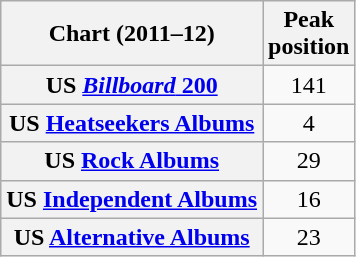<table class="wikitable sortable plainrowheaders">
<tr>
<th scope="col">Chart (2011–12)</th>
<th scope="col">Peak<br>position</th>
</tr>
<tr>
<th scope="row">US <a href='#'><em>Billboard</em> 200</a></th>
<td align="center">141</td>
</tr>
<tr>
<th scope="row">US <a href='#'>Heatseekers Albums</a></th>
<td align="center">4</td>
</tr>
<tr>
<th scope="row">US <a href='#'>Rock Albums</a></th>
<td align="center">29</td>
</tr>
<tr>
<th scope="row">US <a href='#'>Independent Albums</a></th>
<td align="center">16</td>
</tr>
<tr>
<th scope="row">US <a href='#'>Alternative Albums</a></th>
<td align="center">23</td>
</tr>
</table>
